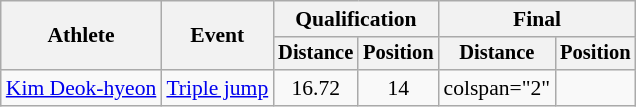<table class=wikitable style="font-size:90%">
<tr>
<th rowspan="2">Athlete</th>
<th rowspan="2">Event</th>
<th colspan="2">Qualification</th>
<th colspan="2">Final</th>
</tr>
<tr style="font-size:95%">
<th>Distance</th>
<th>Position</th>
<th>Distance</th>
<th>Position</th>
</tr>
<tr style=text-align:center>
<td style=text-align:left><a href='#'>Kim Deok-hyeon</a></td>
<td style=text-align:left><a href='#'>Triple jump</a></td>
<td>16.72</td>
<td>14</td>
<td>colspan="2" </td>
</tr>
</table>
